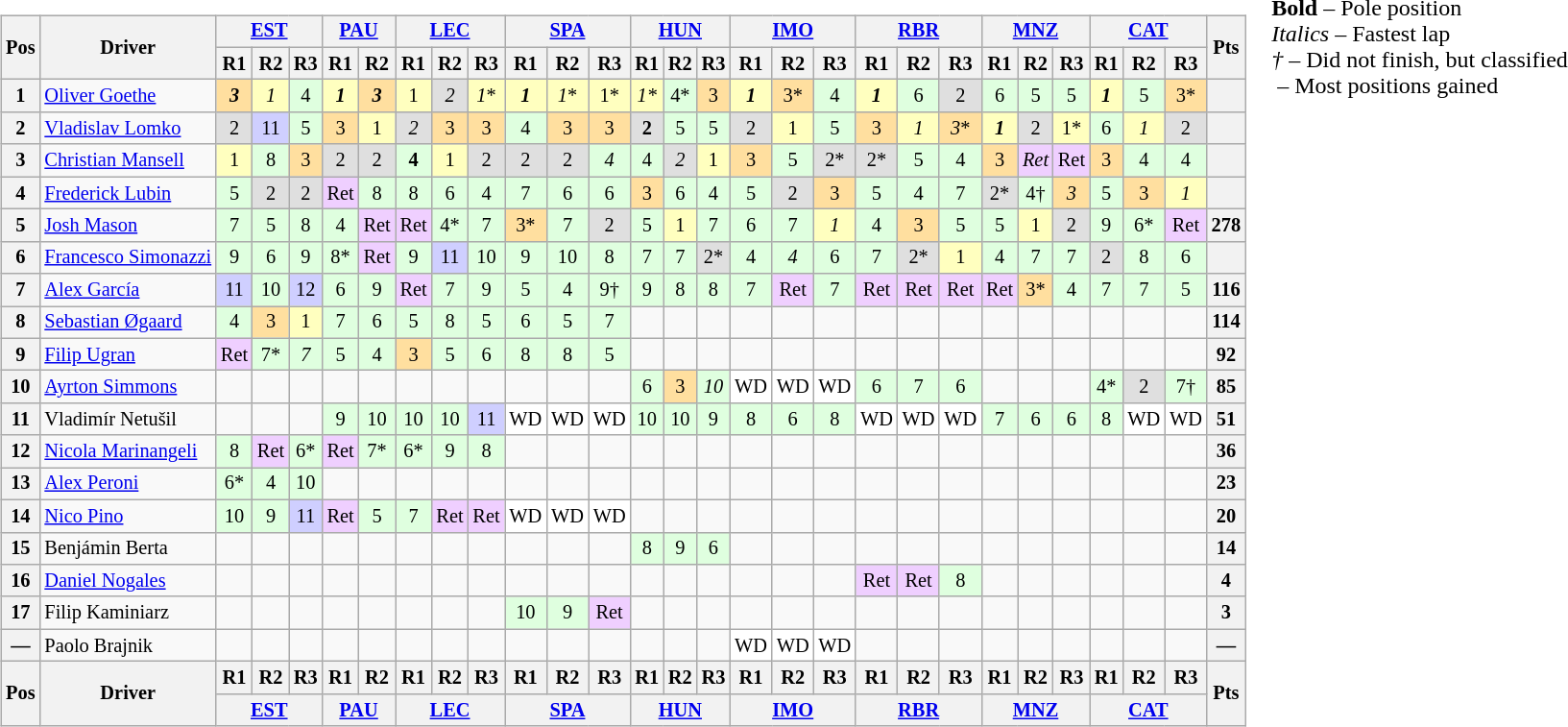<table>
<tr>
<td style="vertical-align:top"><br><table class="wikitable" style="font-size: 85%; text-align:center">
<tr>
<th rowspan="2" valign="middle">Pos</th>
<th rowspan="2" valign="middle">Driver</th>
<th colspan="3"><a href='#'>EST</a><br></th>
<th colspan="2"><a href='#'>PAU</a><br></th>
<th colspan="3"><a href='#'>LEC</a><br></th>
<th colspan="3"><a href='#'>SPA</a><br></th>
<th colspan="3"><a href='#'>HUN</a><br></th>
<th colspan="3"><a href='#'>IMO</a><br></th>
<th colspan="3"><a href='#'>RBR</a><br></th>
<th colspan="3"><a href='#'>MNZ</a><br></th>
<th colspan="3"><a href='#'>CAT</a><br></th>
<th rowspan="2" valign="middle">Pts</th>
</tr>
<tr>
<th>R1</th>
<th>R2</th>
<th>R3</th>
<th>R1</th>
<th>R2</th>
<th>R1</th>
<th>R2</th>
<th>R3</th>
<th>R1</th>
<th>R2</th>
<th>R3</th>
<th>R1</th>
<th>R2</th>
<th>R3</th>
<th>R1</th>
<th>R2</th>
<th>R3</th>
<th>R1</th>
<th>R2</th>
<th>R3</th>
<th>R1</th>
<th>R2</th>
<th>R3</th>
<th>R1</th>
<th>R2</th>
<th>R3</th>
</tr>
<tr>
<th>1</th>
<td align="left"> <a href='#'>Oliver Goethe</a></td>
<td style="background:#ffdf9f"><strong><em>3</em></strong></td>
<td style="background:#ffffbf"><em>1</em></td>
<td style="background:#dfffdf">4</td>
<td style="background:#ffffbf"><strong><em>1</em></strong></td>
<td style="background:#ffdf9f"><strong><em>3</em></strong></td>
<td style="background:#ffffbf">1</td>
<td style="background:#dfdfdf"><em>2</em></td>
<td style="background:#ffffbf"><em>1</em>*</td>
<td style="background:#ffffbf"><strong><em>1</em></strong></td>
<td style="background:#ffffbf"><em>1</em>*</td>
<td style="background:#ffffbf">1*</td>
<td style="background:#ffffbf"><em>1*</em></td>
<td style="background:#dfffdf">4*</td>
<td style="background:#ffdf9f">3</td>
<td style="background:#ffffbf"><strong><em>1</em></strong></td>
<td style="background:#ffdf9f">3*</td>
<td style="background:#dfffdf">4</td>
<td style="background:#ffffbf"><strong><em>1</em></strong></td>
<td style="background:#dfffdf">6</td>
<td style="background:#dfdfdf">2</td>
<td style="background:#dfffdf">6</td>
<td style="background:#dfffdf">5</td>
<td style="background:#dfffdf">5</td>
<td style="background:#ffffbf"><strong><em>1</em></strong></td>
<td style="background:#dfffdf">5</td>
<td style="background:#ffdf9f">3*</td>
<th></th>
</tr>
<tr>
<th>2</th>
<td align="left"> <a href='#'>Vladislav Lomko</a></td>
<td style="background:#dfdfdf">2</td>
<td style="background:#cfcfff">11</td>
<td style="background:#dfffdf">5</td>
<td style="background:#ffdf9f">3</td>
<td style="background:#ffffbf">1</td>
<td style="background:#dfdfdf"><em>2</em></td>
<td style="background:#ffdf9f">3</td>
<td style="background:#ffdf9f">3</td>
<td style="background:#dfffdf">4</td>
<td style="background:#ffdf9f">3</td>
<td style="background:#ffdf9f">3</td>
<td style="background:#dfdfdf"><strong>2</strong></td>
<td style="background:#dfffdf">5</td>
<td style="background:#dfffdf">5</td>
<td style="background:#dfdfdf">2</td>
<td style="background:#ffffbf">1</td>
<td style="background:#dfffdf">5</td>
<td style="background:#ffdf9f">3</td>
<td style="background:#ffffbf"><em>1</em></td>
<td style="background:#ffdf9f"><em>3</em>*</td>
<td style="background:#ffffbf"><strong><em>1</em></strong></td>
<td style="background:#dfdfdf">2</td>
<td style="background:#ffffbf">1*</td>
<td style="background:#dfffdf">6</td>
<td style="background:#ffffbf"><em>1</em></td>
<td style="background:#dfdfdf">2</td>
<th></th>
</tr>
<tr>
<th>3</th>
<td align="left"> <a href='#'>Christian Mansell</a></td>
<td style="background:#ffffbf">1</td>
<td style="background:#dfffdf">8</td>
<td style="background:#ffdf9f">3</td>
<td style="background:#dfdfdf">2</td>
<td style="background:#dfdfdf">2</td>
<td style="background:#dfffdf"><strong>4</strong></td>
<td style="background:#ffffbf">1</td>
<td style="background:#dfdfdf">2</td>
<td style="background:#dfdfdf">2</td>
<td style="background:#dfdfdf">2</td>
<td style="background:#dfffdf"><em>4</em></td>
<td style="background:#dfffdf">4</td>
<td style="background:#dfdfdf"><em>2</em></td>
<td style="background:#ffffbf">1</td>
<td style="background:#ffdf9f">3</td>
<td style="background:#dfffdf">5</td>
<td style="background:#dfdfdf">2*</td>
<td style="background:#dfdfdf">2*</td>
<td style="background:#dfffdf">5</td>
<td style="background:#dfffdf">4</td>
<td style="background:#ffdf9f">3</td>
<td style="background:#efcfff"><em>Ret</em></td>
<td style="background:#efcfff">Ret</td>
<td style="background:#ffdf9f">3</td>
<td style="background:#dfffdf">4</td>
<td style="background:#dfffdf">4</td>
<th></th>
</tr>
<tr>
<th>4</th>
<td align="left"> <a href='#'>Frederick Lubin</a></td>
<td style="background:#dfffdf">5</td>
<td style="background:#dfdfdf">2</td>
<td style="background:#dfdfdf">2</td>
<td style="background:#efcfff">Ret</td>
<td style="background:#dfffdf">8</td>
<td style="background:#dfffdf">8</td>
<td style="background:#dfffdf">6</td>
<td style="background:#dfffdf">4</td>
<td style="background:#dfffdf">7</td>
<td style="background:#dfffdf">6</td>
<td style="background:#dfffdf">6</td>
<td style="background:#ffdf9f">3</td>
<td style="background:#dfffdf">6</td>
<td style="background:#dfffdf">4</td>
<td style="background:#dfffdf">5</td>
<td style="background:#dfdfdf">2</td>
<td style="background:#ffdf9f">3</td>
<td style="background:#dfffdf">5</td>
<td style="background:#dfffdf">4</td>
<td style="background:#dfffdf">7</td>
<td style="background:#dfdfdf">2*</td>
<td style="background:#dfffdf">4†</td>
<td style="background:#ffdf9f"><em>3</em></td>
<td style="background:#dfffdf">5</td>
<td style="background:#ffdf9f">3</td>
<td style="background:#ffffbf"><em>1</em></td>
<th></th>
</tr>
<tr>
<th>5</th>
<td align="left"> <a href='#'>Josh Mason</a></td>
<td style="background:#dfffdf">7</td>
<td style="background:#dfffdf">5</td>
<td style="background:#dfffdf">8</td>
<td style="background:#dfffdf">4</td>
<td style="background:#efcfff">Ret</td>
<td style="background:#efcfff">Ret</td>
<td style="background:#dfffdf">4*</td>
<td style="background:#dfffdf">7</td>
<td style="background:#ffdf9f">3*</td>
<td style="background:#dfffdf">7</td>
<td style="background:#dfdfdf">2</td>
<td style="background:#dfffdf">5</td>
<td style="background:#ffffbf">1</td>
<td style="background:#dfffdf">7</td>
<td style="background:#dfffdf">6</td>
<td style="background:#dfffdf">7</td>
<td style="background:#ffffbf"><em>1</em></td>
<td style="background:#dfffdf">4</td>
<td style="background:#ffdf9f">3</td>
<td style="background:#dfffdf">5</td>
<td style="background:#dfffdf">5</td>
<td style="background:#ffffbf">1</td>
<td style="background:#dfdfdf">2</td>
<td style="background:#dfffdf">9</td>
<td style="background:#dfffdf">6*</td>
<td style="background:#efcfff">Ret</td>
<th>278</th>
</tr>
<tr>
<th>6</th>
<td nowrap="" align="left"> <a href='#'>Francesco Simonazzi</a></td>
<td style="background:#dfffdf">9</td>
<td style="background:#dfffdf">6</td>
<td style="background:#dfffdf">9</td>
<td style="background:#dfffdf">8*</td>
<td style="background:#efcfff">Ret</td>
<td style="background:#dfffdf">9</td>
<td style="background:#cfcfff">11</td>
<td style="background:#dfffdf">10</td>
<td style="background:#dfffdf">9</td>
<td style="background:#dfffdf">10</td>
<td style="background:#dfffdf">8</td>
<td style="background:#dfffdf">7</td>
<td style="background:#dfffdf">7</td>
<td style="background:#dfdfdf">2*</td>
<td style="background:#dfffdf">4</td>
<td style="background:#dfffdf"><em>4</em></td>
<td style="background:#dfffdf">6</td>
<td style="background:#dfffdf">7</td>
<td style="background:#dfdfdf">2*</td>
<td style="background:#ffffbf">1</td>
<td style="background:#dfffdf">4</td>
<td style="background:#dfffdf">7</td>
<td style="background:#dfffdf">7</td>
<td style="background:#dfdfdf">2</td>
<td style="background:#dfffdf">8</td>
<td style="background:#dfffdf">6</td>
<th></th>
</tr>
<tr>
<th>7</th>
<td align="left"> <a href='#'>Alex García</a></td>
<td style="background:#cfcfff">11</td>
<td style="background:#dfffdf">10</td>
<td style="background:#cfcfff">12</td>
<td style="background:#dfffdf">6</td>
<td style="background:#dfffdf">9</td>
<td style="background:#efcfff">Ret</td>
<td style="background:#dfffdf">7</td>
<td style="background:#dfffdf">9</td>
<td style="background:#dfffdf">5</td>
<td style="background:#dfffdf">4</td>
<td style="background:#dfffdf">9†</td>
<td style="background:#dfffdf">9</td>
<td style="background:#dfffdf">8</td>
<td style="background:#dfffdf">8</td>
<td style="background:#dfffdf">7</td>
<td style="background:#efcfff">Ret</td>
<td style="background:#dfffdf">7</td>
<td style="background:#efcfff">Ret</td>
<td style="background:#efcfff">Ret</td>
<td style="background:#efcfff">Ret</td>
<td style="background:#efcfff">Ret</td>
<td style="background:#ffdf9f">3*</td>
<td style="background:#dfffdf">4</td>
<td style="background:#dfffdf">7</td>
<td style="background:#dfffdf">7</td>
<td style="background:#dfffdf">5</td>
<th>116</th>
</tr>
<tr>
<th>8</th>
<td align="left"> <a href='#'>Sebastian Øgaard</a></td>
<td style="background:#dfffdf">4</td>
<td style="background:#ffdf9f">3</td>
<td style="background:#ffffbf">1</td>
<td style="background:#dfffdf">7</td>
<td style="background:#dfffdf">6</td>
<td style="background:#dfffdf">5</td>
<td style="background:#dfffdf">8</td>
<td style="background:#dfffdf">5</td>
<td style="background:#dfffdf">6</td>
<td style="background:#dfffdf">5</td>
<td style="background:#dfffdf">7</td>
<td></td>
<td></td>
<td></td>
<td></td>
<td></td>
<td></td>
<td></td>
<td></td>
<td></td>
<td></td>
<td></td>
<td></td>
<td></td>
<td></td>
<td></td>
<th>114</th>
</tr>
<tr>
<th>9</th>
<td align="left"> <a href='#'>Filip Ugran</a></td>
<td style="background:#efcfff">Ret</td>
<td style="background:#dfffdf">7*</td>
<td style="background:#dfffdf"><em>7</em></td>
<td style="background:#dfffdf">5</td>
<td style="background:#dfffdf">4</td>
<td style="background:#ffdf9f">3</td>
<td style="background:#dfffdf">5</td>
<td style="background:#dfffdf">6</td>
<td style="background:#dfffdf">8</td>
<td style="background:#dfffdf">8</td>
<td style="background:#dfffdf">5</td>
<td></td>
<td></td>
<td></td>
<td></td>
<td></td>
<td></td>
<td></td>
<td></td>
<td></td>
<td></td>
<td></td>
<td></td>
<td></td>
<td></td>
<td></td>
<th>92</th>
</tr>
<tr>
<th>10</th>
<td align="left"> <a href='#'>Ayrton Simmons</a></td>
<td></td>
<td></td>
<td></td>
<td></td>
<td></td>
<td></td>
<td></td>
<td></td>
<td></td>
<td></td>
<td></td>
<td style="background:#dfffdf">6</td>
<td style="background:#ffdf9f">3</td>
<td style="background:#dfffdf"><em>10</em></td>
<td style="background:#ffffff">WD</td>
<td style="background:#ffffff">WD</td>
<td style="background:#ffffff">WD</td>
<td style="background:#dfffdf">6</td>
<td style="background:#dfffdf">7</td>
<td style="background:#dfffdf">6</td>
<td></td>
<td></td>
<td></td>
<td style="background:#dfffdf">4*</td>
<td style="background:#dfdfdf">2</td>
<td style="background:#dfffdf">7†</td>
<th>85</th>
</tr>
<tr>
<th>11</th>
<td align="left"> Vladimír Netušil</td>
<td></td>
<td></td>
<td></td>
<td style="background:#dfffdf">9</td>
<td style="background:#dfffdf">10</td>
<td style="background:#dfffdf">10</td>
<td style="background:#dfffdf">10</td>
<td style="background:#cfcfff">11</td>
<td style="background:#ffffff">WD</td>
<td style="background:#ffffff">WD</td>
<td style="background:#ffffff">WD</td>
<td style="background:#dfffdf">10</td>
<td style="background:#dfffdf">10</td>
<td style="background:#dfffdf">9</td>
<td style="background:#dfffdf">8</td>
<td style="background:#dfffdf">6</td>
<td style="background:#dfffdf">8</td>
<td style="background:#ffffff">WD</td>
<td style="background:#ffffff">WD</td>
<td style="background:#ffffff">WD</td>
<td style="background:#dfffdf">7</td>
<td style="background:#dfffdf">6</td>
<td style="background:#dfffdf">6</td>
<td style="background:#dfffdf">8</td>
<td style="background:#ffffff">WD</td>
<td style="background:#ffffff">WD</td>
<th>51</th>
</tr>
<tr>
<th>12</th>
<td align="left"> <a href='#'>Nicola Marinangeli</a></td>
<td style="background:#dfffdf">8</td>
<td style="background:#efcfff">Ret</td>
<td style="background:#dfffdf">6*</td>
<td style="background:#efcfff">Ret</td>
<td style="background:#dfffdf">7*</td>
<td style="background:#dfffdf">6*</td>
<td style="background:#dfffdf">9</td>
<td style="background:#dfffdf">8</td>
<td></td>
<td></td>
<td></td>
<td></td>
<td></td>
<td></td>
<td></td>
<td></td>
<td></td>
<td></td>
<td></td>
<td></td>
<td></td>
<td></td>
<td></td>
<td></td>
<td></td>
<td></td>
<th>36</th>
</tr>
<tr>
<th>13</th>
<td align="left"> <a href='#'>Alex Peroni</a></td>
<td style="background:#dfffdf">6*</td>
<td style="background:#dfffdf">4</td>
<td style="background:#dfffdf">10</td>
<td></td>
<td></td>
<td></td>
<td></td>
<td></td>
<td></td>
<td></td>
<td></td>
<td></td>
<td></td>
<td></td>
<td></td>
<td></td>
<td></td>
<td></td>
<td></td>
<td></td>
<td></td>
<td></td>
<td></td>
<td></td>
<td></td>
<td></td>
<th>23</th>
</tr>
<tr>
<th>14</th>
<td align="left"> <a href='#'>Nico Pino</a></td>
<td style="background:#dfffdf">10</td>
<td style="background:#dfffdf">9</td>
<td style="background:#cfcfff">11</td>
<td style="background:#efcfff">Ret</td>
<td style="background:#dfffdf">5</td>
<td style="background:#dfffdf">7</td>
<td style="background:#efcfff">Ret</td>
<td style="background:#efcfff">Ret</td>
<td style="background:#ffffff">WD</td>
<td style="background:#ffffff">WD</td>
<td style="background:#ffffff">WD</td>
<td></td>
<td></td>
<td></td>
<td></td>
<td></td>
<td></td>
<td></td>
<td></td>
<td></td>
<td></td>
<td></td>
<td></td>
<td></td>
<td></td>
<td></td>
<th>20</th>
</tr>
<tr>
<th>15</th>
<td align="left"> Benjámin Berta</td>
<td></td>
<td></td>
<td></td>
<td></td>
<td></td>
<td></td>
<td></td>
<td></td>
<td></td>
<td></td>
<td></td>
<td style="background:#dfffdf">8</td>
<td style="background:#dfffdf">9</td>
<td style="background:#dfffdf">6</td>
<td></td>
<td></td>
<td></td>
<td></td>
<td></td>
<td></td>
<td></td>
<td></td>
<td></td>
<td></td>
<td></td>
<td></td>
<th>14</th>
</tr>
<tr>
<th>16</th>
<td align="left"> <a href='#'>Daniel Nogales</a></td>
<td></td>
<td></td>
<td></td>
<td></td>
<td></td>
<td></td>
<td></td>
<td></td>
<td></td>
<td></td>
<td></td>
<td></td>
<td></td>
<td></td>
<td></td>
<td></td>
<td></td>
<td style="background:#efcfff">Ret</td>
<td style="background:#efcfff">Ret</td>
<td style="background:#dfffdf">8</td>
<td></td>
<td></td>
<td></td>
<td></td>
<td></td>
<td></td>
<th>4</th>
</tr>
<tr>
<th>17</th>
<td align="left"> Filip Kaminiarz</td>
<td></td>
<td></td>
<td></td>
<td></td>
<td></td>
<td></td>
<td></td>
<td></td>
<td style="background:#dfffdf">10</td>
<td style="background:#dfffdf">9</td>
<td style="background:#efcfff">Ret</td>
<td></td>
<td></td>
<td></td>
<td></td>
<td></td>
<td></td>
<td></td>
<td></td>
<td></td>
<td></td>
<td></td>
<td></td>
<td></td>
<td></td>
<td></td>
<th>3</th>
</tr>
<tr>
<th>—</th>
<td align="left"> Paolo Brajnik</td>
<td></td>
<td></td>
<td></td>
<td></td>
<td></td>
<td></td>
<td></td>
<td></td>
<td></td>
<td></td>
<td></td>
<td></td>
<td></td>
<td></td>
<td style="background:#ffffff">WD</td>
<td style="background:#ffffff">WD</td>
<td style="background:#ffffff">WD</td>
<td></td>
<td></td>
<td></td>
<td></td>
<td></td>
<td></td>
<td></td>
<td></td>
<td></td>
<th>—</th>
</tr>
<tr>
<th rowspan="2">Pos</th>
<th rowspan="2">Driver</th>
<th>R1</th>
<th>R2</th>
<th>R3</th>
<th>R1</th>
<th>R2</th>
<th>R1</th>
<th>R2</th>
<th>R3</th>
<th>R1</th>
<th>R2</th>
<th>R3</th>
<th>R1</th>
<th>R2</th>
<th>R3</th>
<th>R1</th>
<th>R2</th>
<th>R3</th>
<th>R1</th>
<th>R2</th>
<th>R3</th>
<th>R1</th>
<th>R2</th>
<th>R3</th>
<th>R1</th>
<th>R2</th>
<th>R3</th>
<th rowspan="2">Pts</th>
</tr>
<tr>
<th colspan="3"><a href='#'>EST</a><br></th>
<th colspan="2"><a href='#'>PAU</a><br></th>
<th colspan="3"><a href='#'>LEC</a><br></th>
<th colspan="3"><a href='#'>SPA</a><br></th>
<th colspan="3"><a href='#'>HUN</a><br></th>
<th colspan="3"><a href='#'>IMO</a><br></th>
<th colspan="3"><a href='#'>RBR</a><br></th>
<th colspan="3"><a href='#'>MNZ</a><br></th>
<th colspan="3"><a href='#'>CAT</a><br></th>
</tr>
</table>
</td>
<td style="vertical-align:top"><br><span><strong>Bold</strong> – Pole position</span><br><span><em>Italics</em> – Fastest lap</span><br><span><em>†</em> – Did not finish, but classified</span><br><span><em></em> – Most positions gained</span></td>
</tr>
</table>
